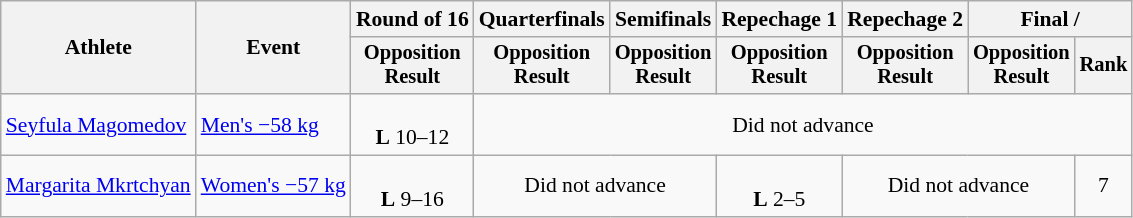<table class="wikitable" style="font-size:90%;">
<tr>
<th rowspan=2>Athlete</th>
<th rowspan=2>Event</th>
<th>Round of 16</th>
<th>Quarterfinals</th>
<th>Semifinals</th>
<th>Repechage 1</th>
<th>Repechage 2</th>
<th colspan=2>Final / </th>
</tr>
<tr style="font-size:95%">
<th>Opposition<br>Result</th>
<th>Opposition<br>Result</th>
<th>Opposition<br>Result</th>
<th>Opposition<br>Result</th>
<th>Opposition<br>Result</th>
<th>Opposition<br>Result</th>
<th>Rank</th>
</tr>
<tr align=center>
<td align=left><a href='#'>Seyfula Magomedov</a></td>
<td align=left><a href='#'>Men's −58 kg</a></td>
<td><br><strong>L</strong> 10–12</td>
<td colspan=6>Did not advance</td>
</tr>
<tr align=center>
<td align=left><a href='#'>Margarita Mkrtchyan</a></td>
<td align=left><a href='#'>Women's −57 kg</a></td>
<td><br><strong>L</strong> 9–16</td>
<td colspan=2>Did not advance</td>
<td><br><strong>L</strong> 2–5</td>
<td colspan=2>Did not advance</td>
<td>7</td>
</tr>
</table>
